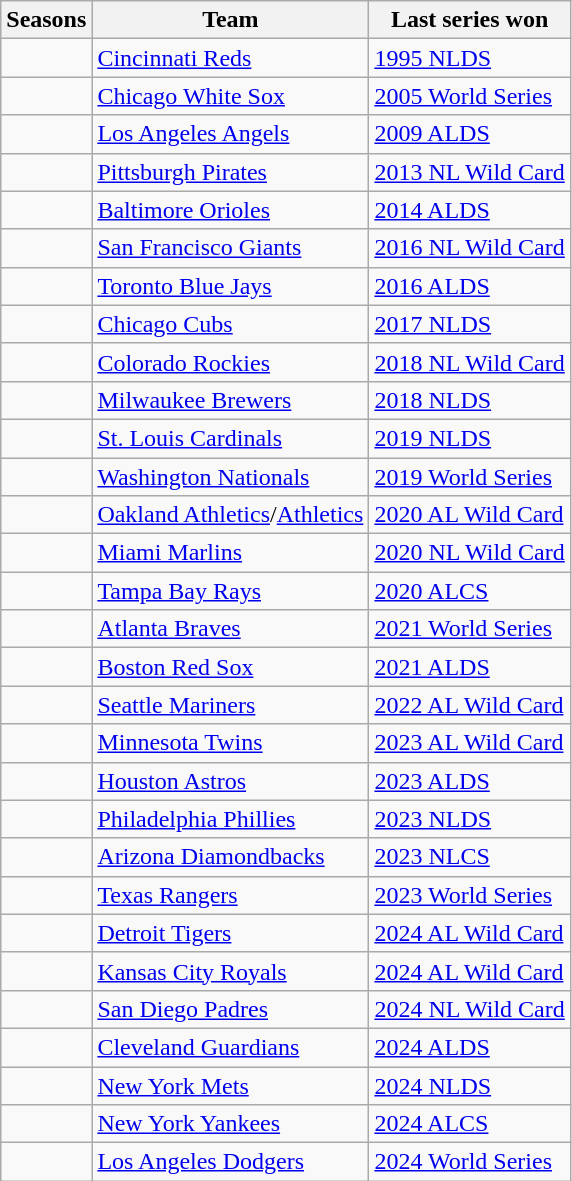<table class="wikitable sortable">
<tr>
<th>Seasons</th>
<th>Team</th>
<th>Last series won</th>
</tr>
<tr>
<td></td>
<td><a href='#'>Cincinnati Reds</a></td>
<td><a href='#'>1995 NLDS</a></td>
</tr>
<tr>
<td></td>
<td><a href='#'>Chicago White Sox</a></td>
<td><a href='#'>2005 World Series</a></td>
</tr>
<tr>
<td></td>
<td><a href='#'>Los Angeles Angels</a></td>
<td><a href='#'>2009 ALDS</a></td>
</tr>
<tr>
<td></td>
<td><a href='#'>Pittsburgh Pirates</a></td>
<td><a href='#'>2013 NL Wild Card</a></td>
</tr>
<tr>
<td></td>
<td><a href='#'>Baltimore Orioles</a></td>
<td><a href='#'>2014 ALDS</a></td>
</tr>
<tr>
<td></td>
<td><a href='#'>San Francisco Giants</a></td>
<td><a href='#'>2016 NL Wild Card</a></td>
</tr>
<tr>
<td></td>
<td><a href='#'>Toronto Blue Jays</a></td>
<td><a href='#'>2016 ALDS</a></td>
</tr>
<tr>
<td></td>
<td><a href='#'>Chicago Cubs</a></td>
<td><a href='#'>2017 NLDS</a></td>
</tr>
<tr>
<td></td>
<td><a href='#'>Colorado Rockies</a></td>
<td><a href='#'>2018 NL Wild Card</a></td>
</tr>
<tr>
<td></td>
<td><a href='#'>Milwaukee Brewers</a></td>
<td><a href='#'>2018 NLDS</a></td>
</tr>
<tr>
<td></td>
<td><a href='#'>St. Louis Cardinals</a></td>
<td><a href='#'>2019 NLDS</a></td>
</tr>
<tr>
<td></td>
<td><a href='#'>Washington Nationals</a></td>
<td><a href='#'>2019 World Series</a></td>
</tr>
<tr>
<td></td>
<td><a href='#'>Oakland Athletics</a>/<a href='#'>Athletics</a></td>
<td><a href='#'>2020 AL Wild Card</a></td>
</tr>
<tr>
<td></td>
<td><a href='#'>Miami Marlins</a></td>
<td><a href='#'>2020 NL Wild Card</a></td>
</tr>
<tr>
<td></td>
<td><a href='#'>Tampa Bay Rays</a></td>
<td><a href='#'>2020 ALCS</a></td>
</tr>
<tr>
<td></td>
<td><a href='#'>Atlanta Braves</a></td>
<td><a href='#'>2021 World Series</a></td>
</tr>
<tr>
<td></td>
<td><a href='#'>Boston Red Sox</a></td>
<td><a href='#'>2021 ALDS</a></td>
</tr>
<tr>
<td></td>
<td><a href='#'>Seattle Mariners</a></td>
<td><a href='#'>2022 AL Wild Card</a></td>
</tr>
<tr>
<td></td>
<td><a href='#'>Minnesota Twins</a></td>
<td><a href='#'>2023 AL Wild Card</a></td>
</tr>
<tr>
<td></td>
<td><a href='#'>Houston Astros</a></td>
<td><a href='#'>2023 ALDS</a></td>
</tr>
<tr>
<td></td>
<td><a href='#'>Philadelphia Phillies</a></td>
<td><a href='#'>2023 NLDS</a></td>
</tr>
<tr>
<td></td>
<td><a href='#'>Arizona Diamondbacks</a></td>
<td><a href='#'>2023 NLCS</a></td>
</tr>
<tr>
<td></td>
<td><a href='#'>Texas Rangers</a></td>
<td><a href='#'>2023 World Series</a></td>
</tr>
<tr>
<td></td>
<td><a href='#'>Detroit Tigers</a></td>
<td><a href='#'>2024 AL Wild Card</a></td>
</tr>
<tr>
<td></td>
<td><a href='#'>Kansas City Royals</a></td>
<td><a href='#'>2024 AL Wild Card</a></td>
</tr>
<tr>
<td></td>
<td><a href='#'>San Diego Padres</a></td>
<td><a href='#'>2024 NL Wild Card</a></td>
</tr>
<tr>
<td></td>
<td><a href='#'>Cleveland Guardians</a></td>
<td><a href='#'>2024 ALDS</a></td>
</tr>
<tr>
<td></td>
<td><a href='#'>New York Mets</a></td>
<td><a href='#'>2024 NLDS</a></td>
</tr>
<tr>
<td></td>
<td><a href='#'>New York Yankees</a></td>
<td><a href='#'>2024 ALCS</a></td>
</tr>
<tr>
<td></td>
<td><a href='#'>Los Angeles Dodgers</a></td>
<td><a href='#'>2024 World Series</a></td>
</tr>
</table>
